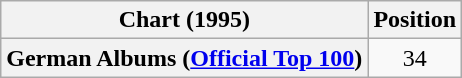<table class="wikitable plainrowheaders sortable" style="text-align:center">
<tr>
<th scope="col">Chart (1995)</th>
<th scope="col">Position</th>
</tr>
<tr>
<th scope="row">German Albums (<a href='#'>Official Top 100</a>)</th>
<td>34</td>
</tr>
</table>
